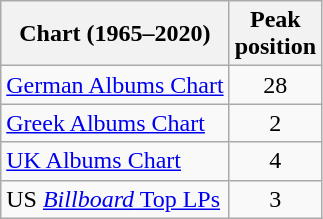<table class="wikitable sortable">
<tr>
<th>Chart (1965–2020)</th>
<th>Peak<br>position</th>
</tr>
<tr>
<td><a href='#'>German Albums Chart</a></td>
<td style="text-align:center;">28</td>
</tr>
<tr>
<td><a href='#'>Greek Albums Chart</a></td>
<td style="text-align:center;">2</td>
</tr>
<tr>
<td><a href='#'>UK Albums Chart</a></td>
<td style="text-align:center;">4</td>
</tr>
<tr>
<td>US <a href='#'><em>Billboard</em> Top LPs</a></td>
<td style="text-align:center;">3</td>
</tr>
</table>
